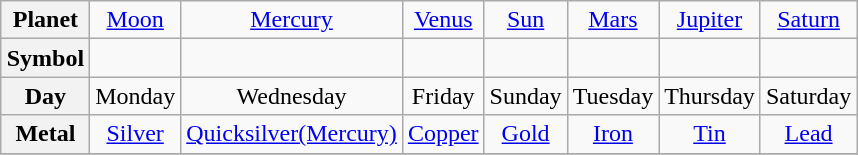<table class="wikitable" style="margin:1em auto; text-align:center;">
<tr>
<th>Planet</th>
<td><a href='#'>Moon</a></td>
<td><a href='#'>Mercury</a></td>
<td><a href='#'>Venus</a></td>
<td><a href='#'>Sun</a></td>
<td><a href='#'>Mars</a></td>
<td><a href='#'>Jupiter</a></td>
<td><a href='#'>Saturn</a></td>
</tr>
<tr>
<th>Symbol</th>
<td></td>
<td></td>
<td></td>
<td></td>
<td></td>
<td></td>
<td></td>
</tr>
<tr>
<th>Day</th>
<td>Monday</td>
<td>Wednesday</td>
<td>Friday</td>
<td>Sunday</td>
<td>Tuesday</td>
<td>Thursday</td>
<td>Saturday</td>
</tr>
<tr>
<th>Metal</th>
<td><a href='#'>Silver</a></td>
<td><a href='#'>Quicksilver(Mercury)</a></td>
<td><a href='#'>Copper</a></td>
<td><a href='#'>Gold</a></td>
<td><a href='#'>Iron</a></td>
<td><a href='#'>Tin</a></td>
<td><a href='#'>Lead</a></td>
</tr>
<tr>
</tr>
</table>
